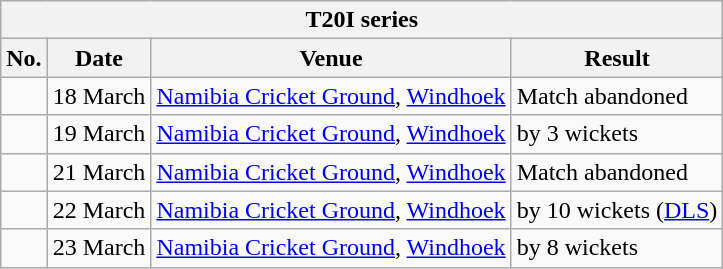<table class="wikitable">
<tr>
<th colspan="5">T20I series</th>
</tr>
<tr>
<th>No.</th>
<th>Date</th>
<th>Venue</th>
<th>Result</th>
</tr>
<tr>
<td></td>
<td>18 March</td>
<td><a href='#'>Namibia Cricket Ground</a>, <a href='#'>Windhoek</a></td>
<td>Match abandoned</td>
</tr>
<tr>
<td></td>
<td>19 March</td>
<td><a href='#'>Namibia Cricket Ground</a>, <a href='#'>Windhoek</a></td>
<td> by 3 wickets</td>
</tr>
<tr>
<td></td>
<td>21 March</td>
<td><a href='#'>Namibia Cricket Ground</a>, <a href='#'>Windhoek</a></td>
<td>Match abandoned</td>
</tr>
<tr>
<td></td>
<td>22 March</td>
<td><a href='#'>Namibia Cricket Ground</a>, <a href='#'>Windhoek</a></td>
<td> by 10 wickets (<a href='#'>DLS</a>)</td>
</tr>
<tr>
<td></td>
<td>23 March</td>
<td><a href='#'>Namibia Cricket Ground</a>, <a href='#'>Windhoek</a></td>
<td> by 8 wickets</td>
</tr>
</table>
